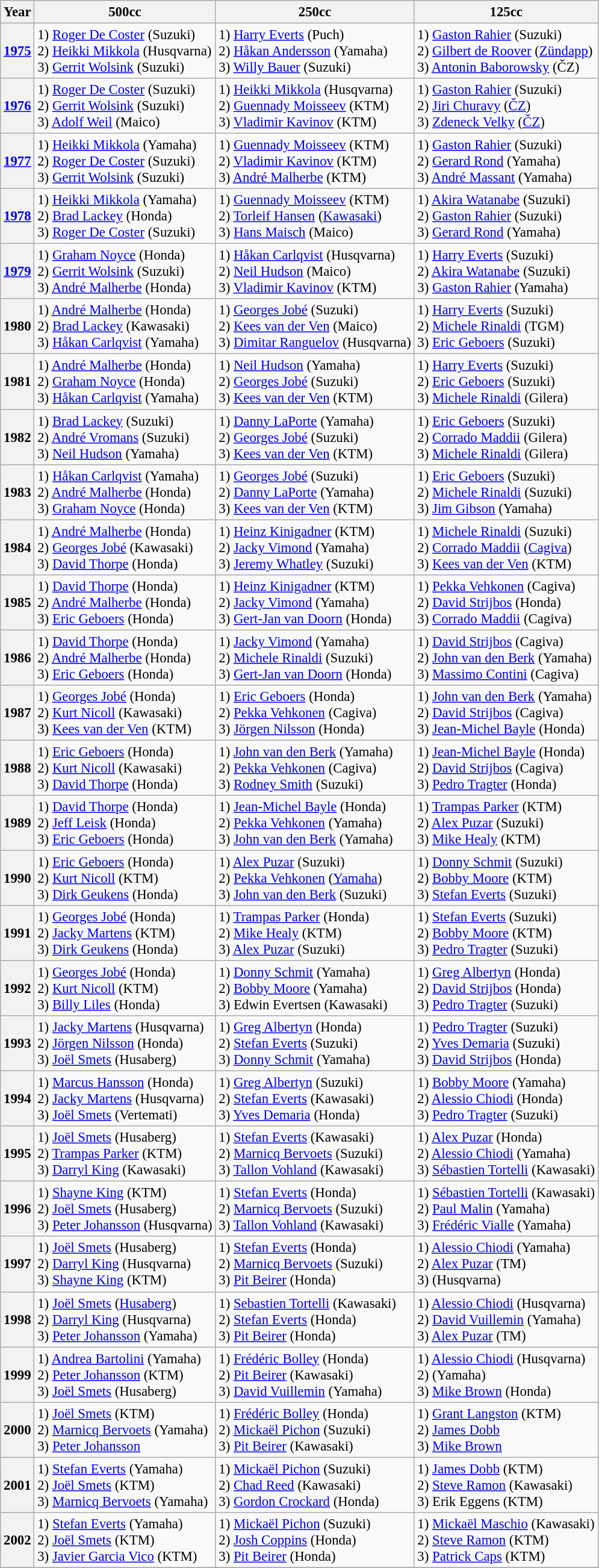<table class="wikitable" style="font-size: 95%;">
<tr>
<th>Year</th>
<th>500cc</th>
<th>250cc</th>
<th>125cc</th>
</tr>
<tr>
<th align=center><a href='#'>1975</a></th>
<td>1)  <a href='#'>Roger De Coster</a> (Suzuki)<br>2)  <a href='#'>Heikki Mikkola</a> (Husqvarna)<br>3)  <a href='#'>Gerrit Wolsink</a> (Suzuki)</td>
<td>1)  <a href='#'>Harry Everts</a> (Puch)<br>2)  <a href='#'>Håkan Andersson</a> (Yamaha)<br>3)  <a href='#'>Willy Bauer</a>  (Suzuki)</td>
<td>1)  <a href='#'>Gaston Rahier</a> (Suzuki)<br>2)  <a href='#'>Gilbert de Roover</a> (<a href='#'>Zündapp</a>)<br>3)  <a href='#'>Antonin Baborowsky</a> (ČZ)</td>
</tr>
<tr>
<th align=center><a href='#'>1976</a></th>
<td>1)  <a href='#'>Roger De Coster</a> (Suzuki)<br>2)  <a href='#'>Gerrit Wolsink</a> (Suzuki)<br>3)  <a href='#'>Adolf Weil</a> (Maico)</td>
<td>1)  <a href='#'>Heikki Mikkola</a> (Husqvarna)<br>2)  <a href='#'>Guennady Moisseev</a> (KTM)<br>3)  <a href='#'>Vladimir Kavinov</a> (KTM)</td>
<td>1)  <a href='#'>Gaston Rahier</a> (Suzuki)<br>2)  <a href='#'>Jiri Churavy</a> (<a href='#'>ČZ</a>)<br>3)  <a href='#'>Zdeneck Velky</a> (<a href='#'>ČZ</a>)</td>
</tr>
<tr>
<th align=center><a href='#'>1977</a></th>
<td>1)  <a href='#'>Heikki Mikkola</a> (Yamaha)<br>2)  <a href='#'>Roger De Coster</a> (Suzuki)<br>3)  <a href='#'>Gerrit Wolsink</a> (Suzuki)</td>
<td>1)  <a href='#'>Guennady Moisseev</a> (KTM)<br>2)  <a href='#'>Vladimir Kavinov</a> (KTM)<br>3)  <a href='#'>André Malherbe</a>  (KTM)</td>
<td>1)  <a href='#'>Gaston Rahier</a> (Suzuki)<br>2)  <a href='#'>Gerard Rond</a> (Yamaha)<br>3)  <a href='#'>André Massant</a> (Yamaha)</td>
</tr>
<tr>
<th align=center><a href='#'>1978</a></th>
<td>1)  <a href='#'>Heikki Mikkola</a> (Yamaha)<br>2)  <a href='#'>Brad Lackey</a> (Honda)<br>3)  <a href='#'>Roger De Coster</a> (Suzuki)</td>
<td>1)  <a href='#'>Guennady Moisseev</a> (KTM)<br>2)  <a href='#'>Torleif Hansen</a> (<a href='#'>Kawasaki</a>)<br>3)  <a href='#'>Hans Maisch</a> (Maico)</td>
<td>1)  <a href='#'>Akira Watanabe</a> (Suzuki)<br>2)  <a href='#'>Gaston Rahier</a> (Suzuki)<br>3)  <a href='#'>Gerard Rond</a> (Yamaha)</td>
</tr>
<tr>
<th align=center><a href='#'>1979</a></th>
<td>1)  <a href='#'>Graham Noyce</a> (Honda)<br>2)  <a href='#'>Gerrit Wolsink</a> (Suzuki)<br>3)  <a href='#'>André Malherbe</a> (Honda)</td>
<td>1)  <a href='#'>Håkan Carlqvist</a> (Husqvarna)<br>2)  <a href='#'>Neil Hudson</a> (Maico)<br>3)  <a href='#'>Vladimir Kavinov</a> (KTM)</td>
<td>1)  <a href='#'>Harry Everts</a> (Suzuki)<br>2)  <a href='#'>Akira Watanabe</a> (Suzuki)<br>3)  <a href='#'>Gaston Rahier</a> (Yamaha)</td>
</tr>
<tr>
<th align=center>1980</th>
<td>1)  <a href='#'>André Malherbe</a>  (Honda)<br>2)  <a href='#'>Brad Lackey</a> (Kawasaki)<br>3)  <a href='#'>Håkan Carlqvist</a> (Yamaha)</td>
<td>1)  <a href='#'>Georges Jobé</a> (Suzuki)<br>2)  <a href='#'>Kees van der Ven</a> (Maico)<br>3)  <a href='#'>Dimitar Ranguelov</a> (Husqvarna)</td>
<td>1)  <a href='#'>Harry Everts</a> (Suzuki)<br>2)  <a href='#'>Michele Rinaldi</a> (TGM)<br>3)  <a href='#'>Eric Geboers</a> (Suzuki)</td>
</tr>
<tr>
<th align=center>1981</th>
<td>1)  <a href='#'>André Malherbe</a>  (Honda)<br>2)  <a href='#'>Graham Noyce</a> (Honda)<br>3)  <a href='#'>Håkan Carlqvist</a> (Yamaha)</td>
<td>1)  <a href='#'>Neil Hudson</a> (Yamaha)<br>2)  <a href='#'>Georges Jobé</a> (Suzuki)<br>3)  <a href='#'>Kees van der Ven</a> (KTM)</td>
<td>1)  <a href='#'>Harry Everts</a> (Suzuki)<br>2)  <a href='#'>Eric Geboers</a> (Suzuki)<br>3)  <a href='#'>Michele Rinaldi</a> (Gilera)</td>
</tr>
<tr>
<th align=center>1982</th>
<td>1)  <a href='#'>Brad Lackey</a> (Suzuki)<br>2)  <a href='#'>André Vromans</a> (Suzuki)<br>3)  <a href='#'>Neil Hudson</a> (Yamaha)</td>
<td>1)  <a href='#'>Danny LaPorte</a> (Yamaha)<br>2)  <a href='#'>Georges Jobé</a> (Suzuki)<br>3)  <a href='#'>Kees van der Ven</a> (KTM)</td>
<td>1)  <a href='#'>Eric Geboers</a> (Suzuki)<br>2)  <a href='#'>Corrado Maddii</a> (Gilera)<br>3)  <a href='#'>Michele Rinaldi</a> (Gilera)</td>
</tr>
<tr>
<th align=center>1983</th>
<td>1)  <a href='#'>Håkan Carlqvist</a> (Yamaha)<br>2)  <a href='#'>André Malherbe</a> (Honda)<br>3)  <a href='#'>Graham Noyce</a> (Honda)</td>
<td>1)  <a href='#'>Georges Jobé</a> (Suzuki)<br>2)  <a href='#'>Danny LaPorte</a> (Yamaha)<br>3)  <a href='#'>Kees van der Ven</a> (KTM)</td>
<td>1)  <a href='#'>Eric Geboers</a> (Suzuki)<br>2)  <a href='#'>Michele Rinaldi</a> (Suzuki)<br>3)  <a href='#'>Jim Gibson</a> (Yamaha)</td>
</tr>
<tr>
<th align=center>1984</th>
<td>1)  <a href='#'>André Malherbe</a>  (Honda)<br>2)  <a href='#'>Georges Jobé</a> (Kawasaki)<br>3)  <a href='#'>David Thorpe</a> (Honda)</td>
<td>1)  <a href='#'>Heinz Kinigadner</a> (KTM)<br>2)  <a href='#'>Jacky Vimond</a> (Yamaha)<br>3)  <a href='#'>Jeremy Whatley</a> (Suzuki)</td>
<td>1)  <a href='#'>Michele Rinaldi</a> (Suzuki)<br>2)  <a href='#'>Corrado Maddii</a> (<a href='#'>Cagiva</a>)<br>3)  <a href='#'>Kees van der Ven</a> (KTM)</td>
</tr>
<tr>
<th align=center>1985</th>
<td>1)  <a href='#'>David Thorpe</a> (Honda)<br>2)  <a href='#'>André Malherbe</a>  (Honda)<br>3)  <a href='#'>Eric Geboers</a> (Honda)</td>
<td>1)  <a href='#'>Heinz Kinigadner</a> (KTM)<br>2)  <a href='#'>Jacky Vimond</a> (Yamaha)<br>3)  <a href='#'>Gert-Jan van Doorn</a> (Honda)</td>
<td>1)  <a href='#'>Pekka Vehkonen</a> (Cagiva)<br>2)  <a href='#'>David Strijbos</a> (Honda)<br>3)  <a href='#'>Corrado Maddii</a> (Cagiva)</td>
</tr>
<tr>
<th align=center>1986</th>
<td>1)  <a href='#'>David Thorpe</a> (Honda)<br>2)  <a href='#'>André Malherbe</a>  (Honda)<br>3)  <a href='#'>Eric Geboers</a> (Honda)</td>
<td>1)  <a href='#'>Jacky Vimond</a> (Yamaha)<br>2)  <a href='#'>Michele Rinaldi</a> (Suzuki)<br>3)  <a href='#'>Gert-Jan van Doorn</a> (Honda)</td>
<td>1)  <a href='#'>David Strijbos</a> (Cagiva)<br>2)  <a href='#'>John van den Berk</a> (Yamaha)<br>3)  <a href='#'>Massimo Contini</a> (Cagiva)</td>
</tr>
<tr>
<th align=center>1987</th>
<td>1)  <a href='#'>Georges Jobé</a> (Honda)<br>2)  <a href='#'>Kurt Nicoll</a> (Kawasaki)<br>3)  <a href='#'>Kees van der Ven</a> (KTM)</td>
<td>1)  <a href='#'>Eric Geboers</a> (Honda)<br>2)  <a href='#'>Pekka Vehkonen</a> (Cagiva)<br>3)  <a href='#'>Jörgen Nilsson</a> (Honda)</td>
<td>1)  <a href='#'>John van den Berk</a> (Yamaha)<br>2)  <a href='#'>David Strijbos</a> (Cagiva)<br>3)  <a href='#'>Jean-Michel Bayle</a> (Honda)</td>
</tr>
<tr>
<th align=center>1988</th>
<td>1)  <a href='#'>Eric Geboers</a> (Honda)<br>2)  <a href='#'>Kurt Nicoll</a> (Kawasaki)<br>3)  <a href='#'>David Thorpe</a> (Honda)</td>
<td>1)  <a href='#'>John van den Berk</a> (Yamaha)<br>2)  <a href='#'>Pekka Vehkonen</a> (Cagiva)<br>3)  <a href='#'>Rodney Smith</a> (Suzuki)</td>
<td>1)  <a href='#'>Jean-Michel Bayle</a> (Honda)<br>2)  <a href='#'>David Strijbos</a> (Cagiva)<br>3)  <a href='#'>Pedro Tragter</a> (Honda)</td>
</tr>
<tr>
<th align=center>1989</th>
<td>1)  <a href='#'>David Thorpe</a> (Honda)<br>2)  <a href='#'>Jeff Leisk</a> (Honda)<br>3)  <a href='#'>Eric Geboers</a> (Honda)</td>
<td>1)  <a href='#'>Jean-Michel Bayle</a> (Honda)<br>2)  <a href='#'>Pekka Vehkonen</a> (Yamaha)<br>3)  <a href='#'>John van den Berk</a> (Yamaha)</td>
<td>1)  <a href='#'>Trampas Parker</a> (KTM)<br>2)  <a href='#'>Alex Puzar</a> (Suzuki)<br>3)  <a href='#'>Mike Healy</a> (KTM)</td>
</tr>
<tr>
<th align=center>1990</th>
<td>1)  <a href='#'>Eric Geboers</a> (Honda)<br>2)  <a href='#'>Kurt Nicoll</a> (KTM)<br>3)  <a href='#'>Dirk Geukens</a> (Honda)</td>
<td>1)  <a href='#'>Alex Puzar</a> (Suzuki)<br>2)  <a href='#'>Pekka Vehkonen</a> (<a href='#'>Yamaha</a>)<br>3)  <a href='#'>John van den Berk</a> (Suzuki)</td>
<td>1)  <a href='#'>Donny Schmit</a> (Suzuki)<br>2)  <a href='#'>Bobby Moore</a> (KTM)<br>3)  <a href='#'>Stefan Everts</a> (Suzuki)</td>
</tr>
<tr>
<th align=center>1991</th>
<td>1)  <a href='#'>Georges Jobé</a> (Honda)<br>2)  <a href='#'>Jacky Martens</a> (KTM)<br>3)  <a href='#'>Dirk Geukens</a> (Honda)</td>
<td>1)  <a href='#'>Trampas Parker</a> (Honda)<br>2)  <a href='#'>Mike Healy</a> (KTM)<br>3)  <a href='#'>Alex Puzar</a> (Suzuki)</td>
<td>1)  <a href='#'>Stefan Everts</a> (Suzuki)<br>2)  <a href='#'>Bobby Moore</a> (KTM)<br>3)  <a href='#'>Pedro Tragter</a> (Suzuki)</td>
</tr>
<tr>
<th align=center>1992</th>
<td>1)  <a href='#'>Georges Jobé</a> (Honda)<br>2)  <a href='#'>Kurt Nicoll</a> (KTM)<br>3)  <a href='#'>Billy Liles</a> (Honda)</td>
<td>1)  <a href='#'>Donny Schmit</a> (Yamaha)<br>2)  <a href='#'>Bobby Moore</a> (Yamaha)<br>3)  Edwin Evertsen (Kawasaki)</td>
<td>1)  <a href='#'>Greg Albertyn</a> (Honda)<br>2)  <a href='#'>David Strijbos</a> (Honda)<br>3)  <a href='#'>Pedro Tragter</a> (Suzuki)</td>
</tr>
<tr>
<th align=center>1993</th>
<td>1)  <a href='#'>Jacky Martens</a> (Husqvarna)<br>2)  <a href='#'>Jörgen Nilsson</a> (Honda)<br>3)  <a href='#'>Joël Smets</a> (Husaberg)</td>
<td>1)  <a href='#'>Greg Albertyn</a> (Honda)<br>2)  <a href='#'>Stefan Everts</a> (Suzuki)<br>3)  <a href='#'>Donny Schmit</a> (Yamaha)</td>
<td>1)  <a href='#'>Pedro Tragter</a> (Suzuki)<br>2)  <a href='#'>Yves Demaria</a> (Suzuki)<br>3)  <a href='#'>David Strijbos</a> (Honda)</td>
</tr>
<tr>
<th align=center>1994</th>
<td>1)  <a href='#'>Marcus Hansson</a> (Honda)<br>2)  <a href='#'>Jacky Martens</a> (Husqvarna)<br>3)  <a href='#'>Joël Smets</a> (Vertemati)</td>
<td>1)  <a href='#'>Greg Albertyn</a> (Suzuki)<br>2)   <a href='#'>Stefan Everts</a> (Kawasaki)<br>3)   <a href='#'>Yves Demaria</a> (Honda)</td>
<td>1)  <a href='#'>Bobby Moore</a> (Yamaha)<br>2)  <a href='#'>Alessio Chiodi</a> (Honda)<br>3)  <a href='#'>Pedro Tragter</a> (Suzuki)</td>
</tr>
<tr>
<th align=center>1995</th>
<td>1)  <a href='#'>Joël Smets</a> (Husaberg)<br>2)  <a href='#'>Trampas Parker</a> (KTM)<br>3)  <a href='#'>Darryl King</a> (Kawasaki)</td>
<td>1)  <a href='#'>Stefan Everts</a> (Kawasaki)<br>2)  <a href='#'>Marnicq Bervoets</a> (Suzuki)<br>3)  <a href='#'>Tallon Vohland</a> (Kawasaki)</td>
<td>1)  <a href='#'>Alex Puzar</a> (Honda)<br>2)  <a href='#'>Alessio Chiodi</a> (Yamaha)<br>3)  <a href='#'>Sébastien Tortelli</a> (Kawasaki)</td>
</tr>
<tr>
<th align=center>1996</th>
<td>1)  <a href='#'>Shayne King</a> (KTM)<br>2)  <a href='#'>Joël Smets</a> (Husaberg)<br>3)  <a href='#'>Peter Johansson</a> (Husqvarna)</td>
<td>1)  <a href='#'>Stefan Everts</a> (Honda)<br>2)  <a href='#'>Marnicq Bervoets</a> (Suzuki)<br>3)  <a href='#'>Tallon Vohland</a> (Kawasaki)</td>
<td>1)  <a href='#'>Sébastien Tortelli</a> (Kawasaki)<br>2)  <a href='#'>Paul Malin</a> (Yamaha)<br>3)  <a href='#'>Frédéric Vialle</a> (Yamaha)</td>
</tr>
<tr>
<th align=center>1997</th>
<td>1)  <a href='#'>Joël Smets</a> (Husaberg)<br>2)  <a href='#'>Darryl King</a> (Husqvarna)<br>3)  <a href='#'>Shayne King</a> (KTM)</td>
<td>1)  <a href='#'>Stefan Everts</a> (Honda)<br>2)  <a href='#'>Marnicq Bervoets</a> (Suzuki)<br>3)  <a href='#'>Pit Beirer</a> (Honda)</td>
<td>1)  <a href='#'>Alessio Chiodi</a> (Yamaha)<br>2)  <a href='#'>Alex Puzar</a> (TM)<br>3)   (Husqvarna)</td>
</tr>
<tr>
<th align=center>1998</th>
<td>1)  <a href='#'>Joël Smets</a> (<a href='#'>Husaberg</a>)<br>2)  <a href='#'>Darryl King</a> (Husqvarna)<br>3)  <a href='#'>Peter Johansson</a> (Yamaha)</td>
<td>1)  <a href='#'>Sebastien Tortelli</a> (Kawasaki)<br>2)  <a href='#'>Stefan Everts</a> (Honda)<br>3)  <a href='#'>Pit Beirer</a> (Honda)</td>
<td>1)  <a href='#'>Alessio Chiodi</a> (Husqvarna)<br>2)  <a href='#'>David Vuillemin</a> (Yamaha)<br>3)  <a href='#'>Alex Puzar</a> (TM)</td>
</tr>
<tr>
<th align=center>1999</th>
<td>1)  <a href='#'>Andrea Bartolini</a> (Yamaha)<br>2)  <a href='#'>Peter Johansson</a> (KTM)<br>3)  <a href='#'>Joël Smets</a> (Husaberg)</td>
<td>1)  <a href='#'>Frédéric Bolley</a> (Honda)<br>2)  <a href='#'>Pit Beirer</a> (Kawasaki)<br>3)  <a href='#'>David Vuillemin</a> (Yamaha)</td>
<td>1)  <a href='#'>Alessio Chiodi</a> (Husqvarna)<br>2)   (Yamaha)<br>3)  <a href='#'>Mike Brown</a> (Honda)</td>
</tr>
<tr>
<th align=center>2000</th>
<td>1)  <a href='#'>Joël Smets</a> (KTM)<br>2)  <a href='#'>Marnicq Bervoets</a> (Yamaha)<br>3)  <a href='#'>Peter Johansson</a></td>
<td>1)  <a href='#'>Frédéric Bolley</a> (Honda)<br>2)  <a href='#'>Mickaël Pichon</a> (Suzuki)<br>3)  <a href='#'>Pit Beirer</a> (Kawasaki)</td>
<td>1)  <a href='#'>Grant Langston</a> (KTM)<br>2)  <a href='#'>James Dobb</a><br>3)  <a href='#'>Mike Brown</a></td>
</tr>
<tr>
<th align=center>2001</th>
<td>1)  <a href='#'>Stefan Everts</a> (Yamaha)<br>2)  <a href='#'>Joël Smets</a> (KTM)<br>3)  <a href='#'>Marnicq Bervoets</a> (Yamaha)</td>
<td>1)  <a href='#'>Mickaël Pichon</a> (Suzuki)<br>2)  <a href='#'>Chad Reed</a> (Kawasaki)<br>3)  <a href='#'>Gordon Crockard</a> (Honda)</td>
<td>1)  <a href='#'>James Dobb</a> (KTM)<br>2)  <a href='#'>Steve Ramon</a> (Kawasaki)<br>3)  Erik Eggens (KTM)</td>
</tr>
<tr>
<th align=center>2002</th>
<td>1)  <a href='#'>Stefan Everts</a> (Yamaha)<br>2)  <a href='#'>Joël Smets</a> (KTM)<br>3)  <a href='#'>Javier Garcia Vico</a> (KTM)</td>
<td>1)  <a href='#'>Mickaël Pichon</a> (Suzuki)<br>2)  <a href='#'>Josh Coppins</a> (Honda)<br>3)  <a href='#'>Pit Beirer</a> (Honda)</td>
<td>1)  <a href='#'>Mickaël Maschio</a> (Kawasaki)<br>2)  <a href='#'>Steve Ramon</a> (KTM)<br>3)  <a href='#'>Patrick Caps</a> (KTM)</td>
</tr>
<tr>
</tr>
</table>
